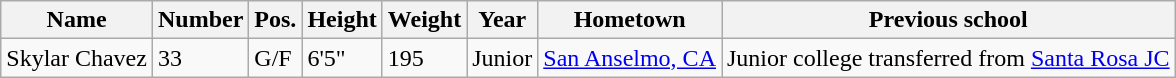<table class="wikitable sortable" border="1">
<tr>
<th>Name</th>
<th>Number</th>
<th>Pos.</th>
<th>Height</th>
<th>Weight</th>
<th>Year</th>
<th>Hometown</th>
<th class="unsortable">Previous school</th>
</tr>
<tr>
<td>Skylar Chavez</td>
<td>33</td>
<td>G/F</td>
<td>6'5"</td>
<td>195</td>
<td>Junior</td>
<td><a href='#'>San Anselmo, CA</a></td>
<td>Junior college transferred from <a href='#'>Santa Rosa JC</a></td>
</tr>
</table>
